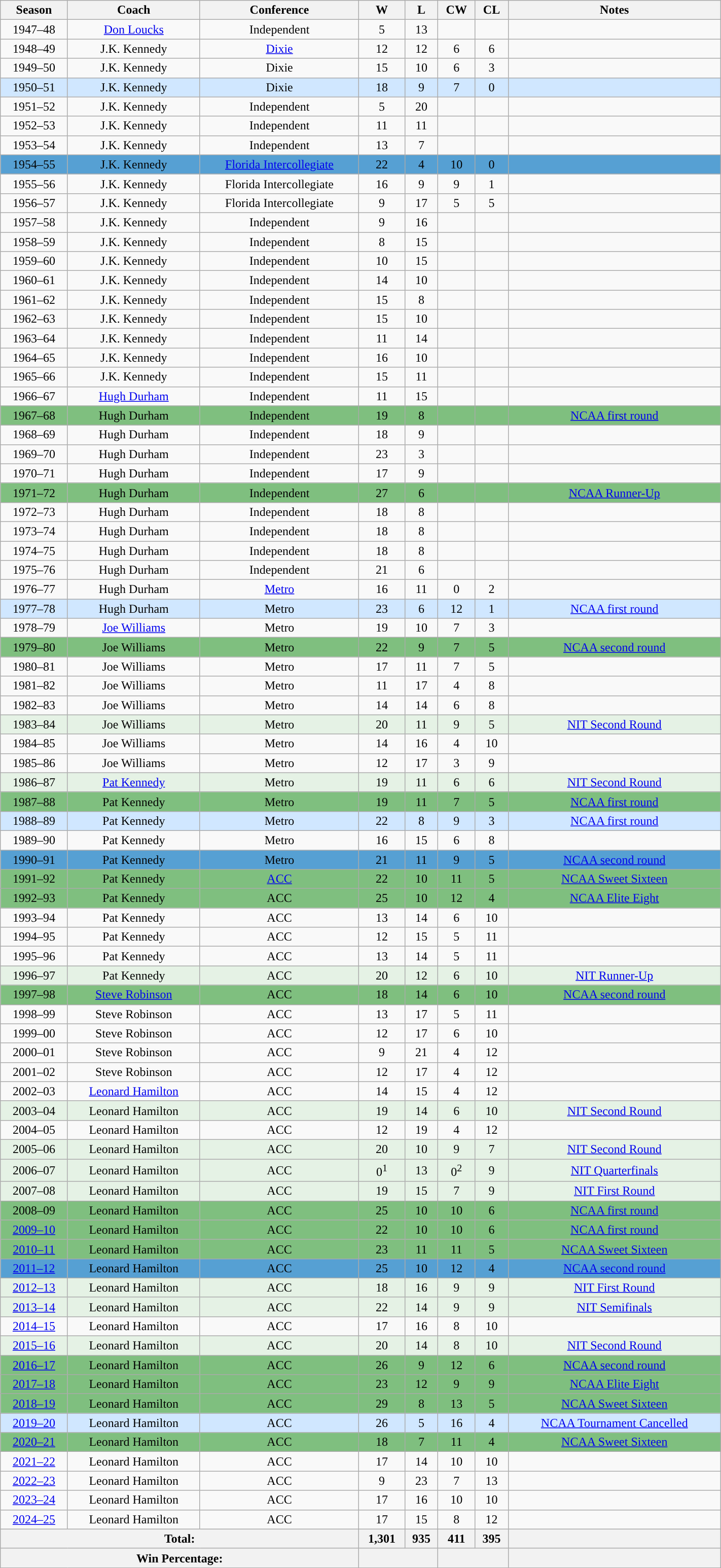<table cellpadding="1" style="width:75%;" class="wikitable collapsible collapsed" style="text-align:center">
<tr>
<th>Season</th>
<th>Coach</th>
<th>Conference</th>
<th>W</th>
<th>L</th>
<th>CW</th>
<th>CL</th>
<th>Notes</th>
</tr>
<tr style="text-align:center;">
<td>1947–48</td>
<td><a href='#'>Don Loucks</a></td>
<td>Independent</td>
<td>5</td>
<td>13</td>
<td> </td>
<td> </td>
<td> </td>
</tr>
<tr style="text-align:center;">
<td>1948–49</td>
<td>J.K. Kennedy</td>
<td><a href='#'>Dixie</a></td>
<td>12</td>
<td>12</td>
<td>6</td>
<td>6</td>
<td> </td>
</tr>
<tr style="text-align:center;">
<td>1949–50</td>
<td>J.K. Kennedy</td>
<td>Dixie</td>
<td>15</td>
<td>10</td>
<td>6</td>
<td>3</td>
<td> </td>
</tr>
<tr style="text-align:center; background:#d0e7ff;">
<td>1950–51</td>
<td>J.K. Kennedy</td>
<td>Dixie</td>
<td>18</td>
<td>9</td>
<td>7</td>
<td>0</td>
<td> </td>
</tr>
<tr style="text-align:center;">
<td>1951–52</td>
<td>J.K. Kennedy</td>
<td>Independent</td>
<td>5</td>
<td>20</td>
<td> </td>
<td> </td>
<td> </td>
</tr>
<tr style="text-align:center;">
<td>1952–53</td>
<td>J.K. Kennedy</td>
<td>Independent</td>
<td>11</td>
<td>11</td>
<td> </td>
<td> </td>
<td> </td>
</tr>
<tr style="text-align:center;">
<td>1953–54</td>
<td>J.K. Kennedy</td>
<td>Independent</td>
<td>13</td>
<td>7</td>
<td> </td>
<td> </td>
<td> </td>
</tr>
<tr style="text-align:center; background:#56A0D3;">
<td>1954–55</td>
<td>J.K. Kennedy</td>
<td><a href='#'>Florida Intercollegiate</a></td>
<td>22</td>
<td>4</td>
<td>10</td>
<td>0</td>
<td> </td>
</tr>
<tr style="text-align:center;">
<td>1955–56</td>
<td>J.K. Kennedy</td>
<td>Florida Intercollegiate</td>
<td>16</td>
<td>9</td>
<td>9</td>
<td>1</td>
<td> </td>
</tr>
<tr style="text-align:center;">
<td>1956–57</td>
<td>J.K. Kennedy</td>
<td>Florida Intercollegiate</td>
<td>9</td>
<td>17</td>
<td>5</td>
<td>5</td>
<td> </td>
</tr>
<tr style="text-align:center;">
<td>1957–58</td>
<td>J.K. Kennedy</td>
<td>Independent</td>
<td>9</td>
<td>16</td>
<td> </td>
<td> </td>
<td> </td>
</tr>
<tr style="text-align:center;">
<td>1958–59</td>
<td>J.K. Kennedy</td>
<td>Independent</td>
<td>8</td>
<td>15</td>
<td> </td>
<td> </td>
<td> </td>
</tr>
<tr style="text-align:center;">
<td>1959–60</td>
<td>J.K. Kennedy</td>
<td>Independent</td>
<td>10</td>
<td>15</td>
<td> </td>
<td> </td>
<td> </td>
</tr>
<tr style="text-align:center;">
<td>1960–61</td>
<td>J.K. Kennedy</td>
<td>Independent</td>
<td>14</td>
<td>10</td>
<td> </td>
<td> </td>
<td> </td>
</tr>
<tr style="text-align:center;">
<td>1961–62</td>
<td>J.K. Kennedy</td>
<td>Independent</td>
<td>15</td>
<td>8</td>
<td> </td>
<td> </td>
<td> </td>
</tr>
<tr style="text-align:center;">
<td>1962–63</td>
<td>J.K. Kennedy</td>
<td>Independent</td>
<td>15</td>
<td>10</td>
<td> </td>
<td> </td>
<td> </td>
</tr>
<tr style="text-align:center;">
<td>1963–64</td>
<td>J.K. Kennedy</td>
<td>Independent</td>
<td>11</td>
<td>14</td>
<td> </td>
<td> </td>
<td> </td>
</tr>
<tr style="text-align:center;">
<td>1964–65</td>
<td>J.K. Kennedy</td>
<td>Independent</td>
<td>16</td>
<td>10</td>
<td> </td>
<td> </td>
<td> </td>
</tr>
<tr style="text-align:center;">
<td>1965–66</td>
<td>J.K. Kennedy</td>
<td>Independent</td>
<td>15</td>
<td>11</td>
<td> </td>
<td> </td>
<td> </td>
</tr>
<tr style="text-align:center;">
<td>1966–67</td>
<td><a href='#'>Hugh Durham</a></td>
<td>Independent</td>
<td>11</td>
<td>15</td>
<td> </td>
<td> </td>
<td> </td>
</tr>
<tr style="text-align:center; background:#7fbf7f;">
<td>1967–68</td>
<td>Hugh Durham</td>
<td>Independent</td>
<td>19</td>
<td>8</td>
<td> </td>
<td> </td>
<td><a href='#'>NCAA first round</a></td>
</tr>
<tr style="text-align:center;">
<td>1968–69</td>
<td>Hugh Durham</td>
<td>Independent</td>
<td>18</td>
<td>9</td>
<td> </td>
<td> </td>
<td> </td>
</tr>
<tr style="text-align:center;">
<td>1969–70</td>
<td>Hugh Durham</td>
<td>Independent</td>
<td>23</td>
<td>3</td>
<td> </td>
<td> </td>
<td> </td>
</tr>
<tr style="text-align:center;">
<td>1970–71</td>
<td>Hugh Durham</td>
<td>Independent</td>
<td>17</td>
<td>9</td>
<td> </td>
<td> </td>
<td> </td>
</tr>
<tr style="text-align:center; background:#7fbf7f;">
<td>1971–72</td>
<td>Hugh Durham</td>
<td>Independent</td>
<td>27</td>
<td>6</td>
<td> </td>
<td> </td>
<td><a href='#'>NCAA Runner-Up</a></td>
</tr>
<tr style="text-align:center;">
<td>1972–73</td>
<td>Hugh Durham</td>
<td>Independent</td>
<td>18</td>
<td>8</td>
<td> </td>
<td> </td>
<td> </td>
</tr>
<tr style="text-align:center;">
<td>1973–74</td>
<td>Hugh Durham</td>
<td>Independent</td>
<td>18</td>
<td>8</td>
<td> </td>
<td> </td>
<td> </td>
</tr>
<tr style="text-align:center;">
<td>1974–75</td>
<td>Hugh Durham</td>
<td>Independent</td>
<td>18</td>
<td>8</td>
<td> </td>
<td> </td>
<td> </td>
</tr>
<tr style="text-align:center;">
<td>1975–76</td>
<td>Hugh Durham</td>
<td>Independent</td>
<td>21</td>
<td>6</td>
<td> </td>
<td> </td>
<td> </td>
</tr>
<tr style="text-align:center;">
<td>1976–77</td>
<td>Hugh Durham</td>
<td><a href='#'>Metro</a></td>
<td>16</td>
<td>11</td>
<td>0</td>
<td>2</td>
<td> </td>
</tr>
<tr style="text-align:center; background:#d0e7ff;">
<td>1977–78</td>
<td>Hugh Durham</td>
<td>Metro</td>
<td>23</td>
<td>6</td>
<td>12</td>
<td>1</td>
<td><a href='#'>NCAA first round</a></td>
</tr>
<tr style="text-align:center;">
<td>1978–79</td>
<td><a href='#'>Joe Williams</a></td>
<td>Metro</td>
<td>19</td>
<td>10</td>
<td>7</td>
<td>3</td>
<td> </td>
</tr>
<tr style="text-align:center; background:#7fbf7f;">
<td>1979–80</td>
<td>Joe Williams</td>
<td>Metro</td>
<td>22</td>
<td>9</td>
<td>7</td>
<td>5</td>
<td><a href='#'>NCAA second round</a></td>
</tr>
<tr style="text-align:center;">
<td>1980–81</td>
<td>Joe Williams</td>
<td>Metro</td>
<td>17</td>
<td>11</td>
<td>7</td>
<td>5</td>
<td> </td>
</tr>
<tr style="text-align:center;">
<td>1981–82</td>
<td>Joe Williams</td>
<td>Metro</td>
<td>11</td>
<td>17</td>
<td>4</td>
<td>8</td>
<td> </td>
</tr>
<tr style="text-align:center;">
<td>1982–83</td>
<td>Joe Williams</td>
<td>Metro</td>
<td>14</td>
<td>14</td>
<td>6</td>
<td>8</td>
<td> </td>
</tr>
<tr style="text-align:center; background:#e5f2e5;">
<td>1983–84</td>
<td>Joe Williams</td>
<td>Metro</td>
<td>20</td>
<td>11</td>
<td>9</td>
<td>5</td>
<td><a href='#'>NIT Second Round</a></td>
</tr>
<tr style="text-align:center;">
<td>1984–85</td>
<td>Joe Williams</td>
<td>Metro</td>
<td>14</td>
<td>16</td>
<td>4</td>
<td>10</td>
<td> </td>
</tr>
<tr style="text-align:center;">
<td>1985–86</td>
<td>Joe Williams</td>
<td>Metro</td>
<td>12</td>
<td>17</td>
<td>3</td>
<td>9</td>
<td> </td>
</tr>
<tr style="text-align:center; background:#e5f2e5;">
<td>1986–87</td>
<td><a href='#'>Pat Kennedy</a></td>
<td>Metro</td>
<td>19</td>
<td>11</td>
<td>6</td>
<td>6</td>
<td><a href='#'>NIT Second Round</a></td>
</tr>
<tr style="text-align:center; background:#7fbf7f;">
<td>1987–88</td>
<td>Pat Kennedy</td>
<td>Metro</td>
<td>19</td>
<td>11</td>
<td>7</td>
<td>5</td>
<td><a href='#'>NCAA first round</a></td>
</tr>
<tr style="text-align:center; background:#d0e7ff;">
<td>1988–89</td>
<td>Pat Kennedy</td>
<td>Metro</td>
<td>22</td>
<td>8</td>
<td>9</td>
<td>3</td>
<td><a href='#'>NCAA first round</a></td>
</tr>
<tr style="text-align:center;">
<td>1989–90</td>
<td>Pat Kennedy</td>
<td>Metro</td>
<td>16</td>
<td>15</td>
<td>6</td>
<td>8</td>
<td> </td>
</tr>
<tr style="text-align:center; background:#56A0D3;">
<td>1990–91</td>
<td>Pat Kennedy</td>
<td>Metro</td>
<td>21</td>
<td>11</td>
<td>9</td>
<td>5</td>
<td><a href='#'>NCAA second round</a></td>
</tr>
<tr style="text-align:center; background:#7fbf7f;">
<td>1991–92</td>
<td>Pat Kennedy</td>
<td><a href='#'>ACC</a></td>
<td>22</td>
<td>10</td>
<td>11</td>
<td>5</td>
<td><a href='#'>NCAA Sweet Sixteen</a></td>
</tr>
<tr style="text-align:center; background:#7fbf7f;">
<td>1992–93</td>
<td>Pat Kennedy</td>
<td>ACC</td>
<td>25</td>
<td>10</td>
<td>12</td>
<td>4</td>
<td><a href='#'>NCAA Elite Eight</a></td>
</tr>
<tr style="text-align:center;">
<td>1993–94</td>
<td>Pat Kennedy</td>
<td>ACC</td>
<td>13</td>
<td>14</td>
<td>6</td>
<td>10</td>
<td> </td>
</tr>
<tr style="text-align:center;">
<td>1994–95</td>
<td>Pat Kennedy</td>
<td>ACC</td>
<td>12</td>
<td>15</td>
<td>5</td>
<td>11</td>
<td> </td>
</tr>
<tr style="text-align:center;">
<td>1995–96</td>
<td>Pat Kennedy</td>
<td>ACC</td>
<td>13</td>
<td>14</td>
<td>5</td>
<td>11</td>
<td> </td>
</tr>
<tr style="text-align:center; background:#e5f2e5;">
<td>1996–97</td>
<td>Pat Kennedy</td>
<td>ACC</td>
<td>20</td>
<td>12</td>
<td>6</td>
<td>10</td>
<td><a href='#'>NIT Runner-Up</a></td>
</tr>
<tr style="text-align:center; background:#7fbf7f;">
<td>1997–98</td>
<td><a href='#'>Steve Robinson</a></td>
<td>ACC</td>
<td>18</td>
<td>14</td>
<td>6</td>
<td>10</td>
<td><a href='#'>NCAA second round</a></td>
</tr>
<tr style="text-align:center;">
<td>1998–99</td>
<td>Steve Robinson</td>
<td>ACC</td>
<td>13</td>
<td>17</td>
<td>5</td>
<td>11</td>
<td> </td>
</tr>
<tr style="text-align:center;">
<td>1999–00</td>
<td>Steve Robinson</td>
<td>ACC</td>
<td>12</td>
<td>17</td>
<td>6</td>
<td>10</td>
<td> </td>
</tr>
<tr style="text-align:center;">
<td>2000–01</td>
<td>Steve Robinson</td>
<td>ACC</td>
<td>9</td>
<td>21</td>
<td>4</td>
<td>12</td>
<td> </td>
</tr>
<tr style="text-align:center;">
<td>2001–02</td>
<td>Steve Robinson</td>
<td>ACC</td>
<td>12</td>
<td>17</td>
<td>4</td>
<td>12</td>
<td> </td>
</tr>
<tr style="text-align:center;">
<td>2002–03</td>
<td><a href='#'>Leonard Hamilton</a></td>
<td>ACC</td>
<td>14</td>
<td>15</td>
<td>4</td>
<td>12</td>
<td> </td>
</tr>
<tr style="text-align:center; background:#e5f2e5;">
<td>2003–04</td>
<td>Leonard Hamilton</td>
<td>ACC</td>
<td>19</td>
<td>14</td>
<td>6</td>
<td>10</td>
<td><a href='#'>NIT Second Round</a></td>
</tr>
<tr style="text-align:center;">
<td>2004–05</td>
<td>Leonard Hamilton</td>
<td>ACC</td>
<td>12</td>
<td>19</td>
<td>4</td>
<td>12</td>
<td> </td>
</tr>
<tr style="text-align:center; background:#e5f2e5;">
<td>2005–06</td>
<td>Leonard Hamilton</td>
<td>ACC</td>
<td>20</td>
<td>10</td>
<td>9</td>
<td>7</td>
<td><a href='#'>NIT Second Round</a></td>
</tr>
<tr style="text-align:center; background:#e5f2e5;">
<td>2006–07</td>
<td>Leonard Hamilton</td>
<td>ACC</td>
<td>0<sup>1</sup></td>
<td>13</td>
<td>0<sup>2</sup></td>
<td>9</td>
<td><a href='#'>NIT Quarterfinals</a></td>
</tr>
<tr style="text-align:center; background:#e5f2e5;">
<td>2007–08</td>
<td>Leonard Hamilton</td>
<td>ACC</td>
<td>19</td>
<td>15</td>
<td>7</td>
<td>9</td>
<td><a href='#'>NIT First Round</a></td>
</tr>
<tr style="text-align:center; background:#7fbf7f;">
<td>2008–09</td>
<td>Leonard Hamilton</td>
<td>ACC</td>
<td>25</td>
<td>10</td>
<td>10</td>
<td>6</td>
<td><a href='#'>NCAA first round</a></td>
</tr>
<tr style="text-align:center; background:#7fbf7f;">
<td><a href='#'>2009–10</a></td>
<td>Leonard Hamilton</td>
<td>ACC</td>
<td>22</td>
<td>10</td>
<td>10</td>
<td>6</td>
<td><a href='#'>NCAA first round</a></td>
</tr>
<tr style="text-align:center; background:#7fbf7f;">
<td><a href='#'>2010–11</a></td>
<td>Leonard Hamilton</td>
<td>ACC</td>
<td>23</td>
<td>11</td>
<td>11</td>
<td>5</td>
<td><a href='#'>NCAA Sweet Sixteen</a></td>
</tr>
<tr style="text-align:center; background:#56A0D3;">
<td><a href='#'>2011–12</a></td>
<td>Leonard Hamilton</td>
<td>ACC</td>
<td>25</td>
<td>10</td>
<td>12</td>
<td>4</td>
<td><a href='#'>NCAA second round</a></td>
</tr>
<tr style="text-align:center; background:#e5f2e5;">
<td><a href='#'>2012–13</a></td>
<td>Leonard Hamilton</td>
<td>ACC</td>
<td>18</td>
<td>16</td>
<td>9</td>
<td>9</td>
<td><a href='#'>NIT First Round</a></td>
</tr>
<tr style="text-align:center; background:#e5f2e5;">
<td><a href='#'>2013–14</a></td>
<td>Leonard Hamilton</td>
<td>ACC</td>
<td>22</td>
<td>14</td>
<td>9</td>
<td>9</td>
<td><a href='#'>NIT Semifinals</a></td>
</tr>
<tr style="text-align:center;">
<td><a href='#'>2014–15</a></td>
<td>Leonard Hamilton</td>
<td>ACC</td>
<td>17</td>
<td>16</td>
<td>8</td>
<td>10</td>
<td></td>
</tr>
<tr style="text-align:center; background:#e5f2e5;">
<td><a href='#'>2015–16</a></td>
<td>Leonard Hamilton</td>
<td>ACC</td>
<td>20</td>
<td>14</td>
<td>8</td>
<td>10</td>
<td><a href='#'>NIT Second Round</a></td>
</tr>
<tr style="text-align:center; background:#7fbf7f;">
<td><a href='#'>2016–17</a></td>
<td>Leonard Hamilton</td>
<td>ACC</td>
<td>26</td>
<td>9</td>
<td>12</td>
<td>6</td>
<td><a href='#'>NCAA second round</a></td>
</tr>
<tr style="text-align:center; background:#7fbf7f;">
<td><a href='#'>2017–18</a></td>
<td>Leonard Hamilton</td>
<td>ACC</td>
<td>23</td>
<td>12</td>
<td>9</td>
<td>9</td>
<td><a href='#'>NCAA Elite Eight</a></td>
</tr>
<tr style="text-align:center; background:#7fbf7f;">
<td><a href='#'>2018–19</a></td>
<td>Leonard Hamilton</td>
<td>ACC</td>
<td>29</td>
<td>8</td>
<td>13</td>
<td>5</td>
<td><a href='#'>NCAA Sweet Sixteen</a></td>
</tr>
<tr style="text-align:center;background:#d0e7ff;">
<td><a href='#'>2019–20</a></td>
<td>Leonard Hamilton</td>
<td>ACC</td>
<td>26</td>
<td>5</td>
<td>16</td>
<td>4</td>
<td><a href='#'>NCAA Tournament Cancelled</a></td>
</tr>
<tr style="text-align:center; background:#7fbf7f;">
<td><a href='#'>2020–21</a></td>
<td>Leonard Hamilton</td>
<td>ACC</td>
<td>18</td>
<td>7</td>
<td>11</td>
<td>4</td>
<td><a href='#'>NCAA Sweet Sixteen</a></td>
</tr>
<tr style="text-align:center;">
<td><a href='#'>2021–22</a></td>
<td>Leonard Hamilton</td>
<td>ACC</td>
<td>17</td>
<td>14</td>
<td>10</td>
<td>10</td>
<td></td>
</tr>
<tr style="text-align:center;">
<td><a href='#'>2022–23</a></td>
<td>Leonard Hamilton</td>
<td>ACC</td>
<td>9</td>
<td>23</td>
<td>7</td>
<td>13</td>
<td></td>
</tr>
<tr style="text-align:center;">
<td><a href='#'>2023–24</a></td>
<td>Leonard Hamilton</td>
<td>ACC</td>
<td>17</td>
<td>16</td>
<td>10</td>
<td>10</td>
<td></td>
</tr>
<tr style="text-align:center;">
<td><a href='#'>2024–25</a></td>
<td>Leonard Hamilton</td>
<td>ACC</td>
<td>17</td>
<td>15</td>
<td>8</td>
<td>12</td>
<td></td>
</tr>
<tr style="text-align:center;" class="sortbottom">
<th colspan="3;">Total:</th>
<th colspan="1;">1,301</th>
<th colspan="1;">935</th>
<th colspan="1;">411</th>
<th colspan="1;">395</th>
<th colspan="1;"> </th>
</tr>
<tr style="text-align:center;" class="sortbottom">
<th colspan="3;">Win Percentage:</th>
<th colspan="2;"><strong></strong></th>
<th colspan="2;"><strong></strong></th>
<th colspan="1;"> </th>
</tr>
</table>
